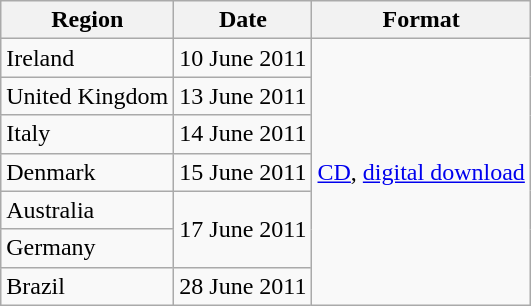<table class="wikitable">
<tr>
<th scope="row">Region</th>
<th scope="row">Date</th>
<th scope="row">Format</th>
</tr>
<tr>
<td>Ireland</td>
<td>10 June 2011</td>
<td rowspan="7"><a href='#'>CD</a>, <a href='#'>digital download</a></td>
</tr>
<tr>
<td>United Kingdom</td>
<td>13 June 2011</td>
</tr>
<tr>
<td>Italy</td>
<td>14 June 2011</td>
</tr>
<tr>
<td>Denmark</td>
<td>15 June 2011</td>
</tr>
<tr>
<td>Australia</td>
<td rowspan="2">17 June 2011</td>
</tr>
<tr>
<td>Germany</td>
</tr>
<tr>
<td>Brazil</td>
<td>28 June 2011</td>
</tr>
</table>
